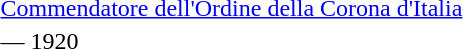<table>
<tr>
<td rowspan=2 style="width:60px; vertical-align:top;"></td>
<td><a href='#'>Commendatore dell'Ordine della Corona d'Italia</a></td>
</tr>
<tr>
<td>— 1920</td>
</tr>
</table>
